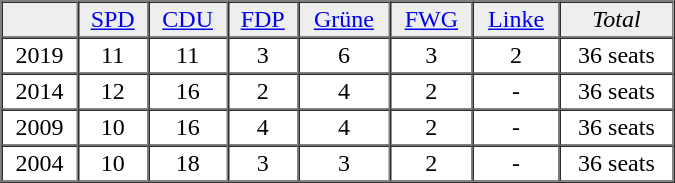<table border="1" cellpadding="2" cellspacing="0" width="450">
<tr bgcolor="#eeeeee" align="center">
<td> </td>
<td><a href='#'>SPD</a></td>
<td><a href='#'>CDU</a></td>
<td><a href='#'>FDP</a></td>
<td><a href='#'>Grüne</a></td>
<td><a href='#'>FWG</a></td>
<td><a href='#'>Linke</a></td>
<td><em>Total</em></td>
</tr>
<tr align="center">
<td>2019</td>
<td>11</td>
<td>11</td>
<td>3</td>
<td>6</td>
<td>3</td>
<td>2</td>
<td>36 seats</td>
</tr>
<tr align="center">
<td>2014</td>
<td>12</td>
<td>16</td>
<td>2</td>
<td>4</td>
<td>2</td>
<td>-</td>
<td>36 seats</td>
</tr>
<tr align="center">
<td>2009</td>
<td>10</td>
<td>16</td>
<td>4</td>
<td>4</td>
<td>2</td>
<td>-</td>
<td>36 seats</td>
</tr>
<tr align="center">
<td>2004</td>
<td>10</td>
<td>18</td>
<td>3</td>
<td>3</td>
<td>2</td>
<td>-</td>
<td>36 seats</td>
</tr>
</table>
